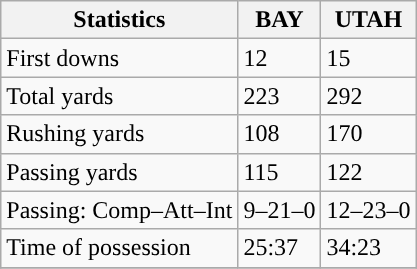<table class="wikitable" style="float: left;">
<tr>
<th>Statistics</th>
<th>BAY</th>
<th>UTAH</th>
</tr>
<tr>
<td>First downs</td>
<td>12</td>
<td>15</td>
</tr>
<tr>
<td>Total yards</td>
<td>223</td>
<td>292</td>
</tr>
<tr>
<td>Rushing yards</td>
<td>108</td>
<td>170</td>
</tr>
<tr>
<td>Passing yards</td>
<td>115</td>
<td>122</td>
</tr>
<tr>
<td>Passing: Comp–Att–Int</td>
<td>9–21–0</td>
<td>12–23–0</td>
</tr>
<tr>
<td>Time of possession</td>
<td>25:37</td>
<td>34:23</td>
</tr>
<tr>
</tr>
</table>
